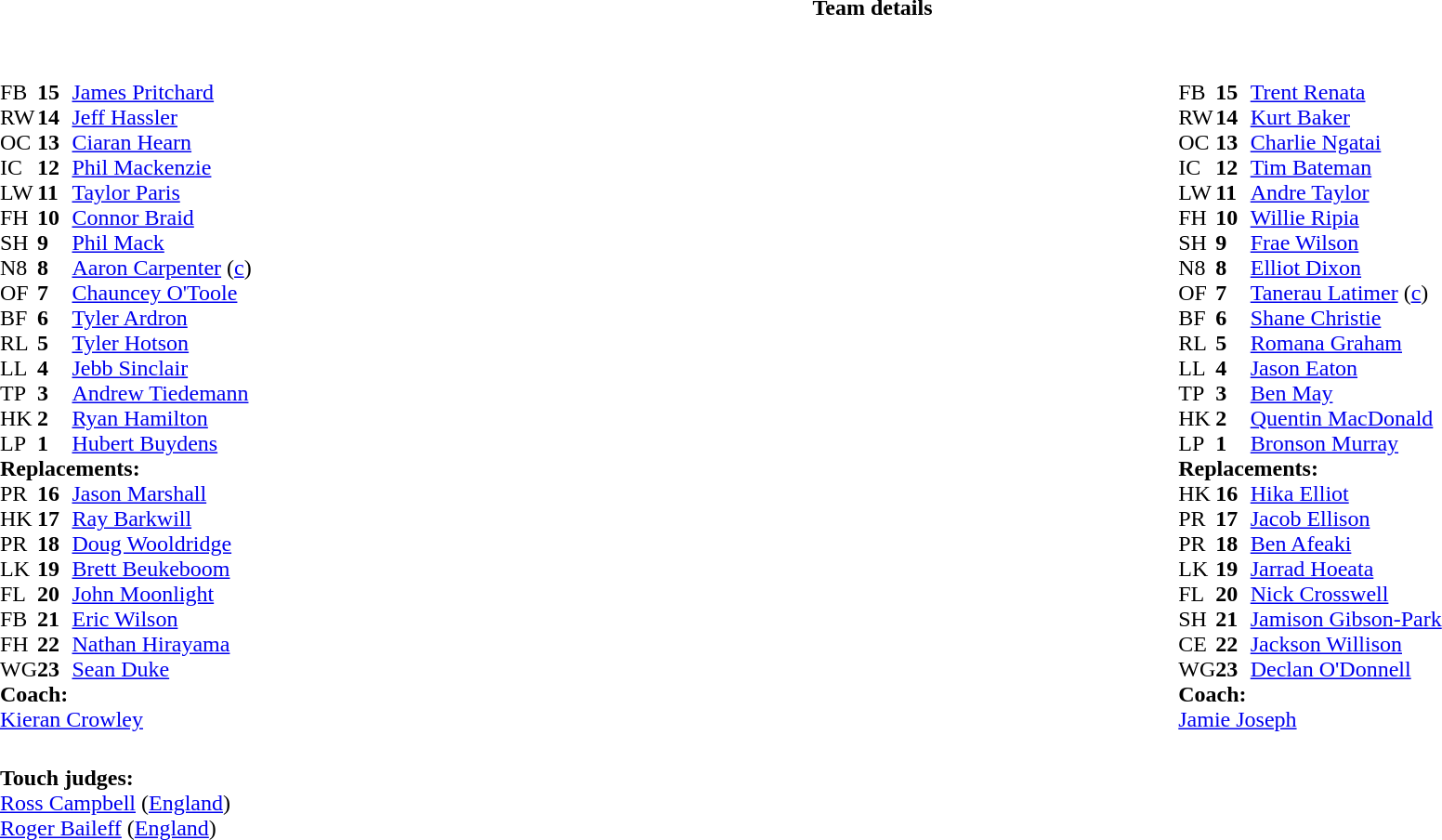<table border="0" width="100%" class="collapsible collapsed">
<tr>
<th>Team details</th>
</tr>
<tr>
<td><br><table width="100%">
<tr>
<td valign="top" width="50%"><br><table style="font-size: 100%" cellspacing="0" cellpadding="0">
<tr>
<th width="25"></th>
<th width="25"></th>
</tr>
<tr>
<td>FB</td>
<td><strong>15</strong></td>
<td><a href='#'>James Pritchard</a></td>
<td></td>
<td></td>
</tr>
<tr>
<td>RW</td>
<td><strong>14</strong></td>
<td><a href='#'>Jeff Hassler</a></td>
</tr>
<tr>
<td>OC</td>
<td><strong>13</strong></td>
<td><a href='#'>Ciaran Hearn</a></td>
<td></td>
<td></td>
</tr>
<tr>
<td>IC</td>
<td><strong>12</strong></td>
<td><a href='#'>Phil Mackenzie</a></td>
</tr>
<tr>
<td>LW</td>
<td><strong>11</strong></td>
<td><a href='#'>Taylor Paris</a></td>
</tr>
<tr>
<td>FH</td>
<td><strong>10</strong></td>
<td><a href='#'>Connor Braid</a></td>
</tr>
<tr>
<td>SH</td>
<td><strong>9</strong></td>
<td><a href='#'>Phil Mack</a></td>
</tr>
<tr>
<td>N8</td>
<td><strong>8</strong></td>
<td><a href='#'>Aaron Carpenter</a> (<a href='#'>c</a>)</td>
</tr>
<tr>
<td>OF</td>
<td><strong>7</strong></td>
<td><a href='#'>Chauncey O'Toole</a></td>
<td></td>
<td></td>
</tr>
<tr>
<td>BF</td>
<td><strong>6</strong></td>
<td><a href='#'>Tyler Ardron</a></td>
</tr>
<tr>
<td>RL</td>
<td><strong>5</strong></td>
<td><a href='#'>Tyler Hotson</a></td>
<td></td>
<td></td>
</tr>
<tr>
<td>LL</td>
<td><strong>4</strong></td>
<td><a href='#'>Jebb Sinclair</a></td>
</tr>
<tr>
<td>TP</td>
<td><strong>3</strong></td>
<td><a href='#'>Andrew Tiedemann</a></td>
<td></td>
<td></td>
</tr>
<tr>
<td>HK</td>
<td><strong>2</strong></td>
<td><a href='#'>Ryan Hamilton</a></td>
<td></td>
<td></td>
</tr>
<tr>
<td>LP</td>
<td><strong>1</strong></td>
<td><a href='#'>Hubert Buydens</a></td>
</tr>
<tr>
<td colspan=3><strong>Replacements:</strong></td>
</tr>
<tr>
<td>PR</td>
<td><strong>16</strong></td>
<td><a href='#'>Jason Marshall</a></td>
</tr>
<tr>
<td>HK</td>
<td><strong>17</strong></td>
<td><a href='#'>Ray Barkwill</a></td>
<td></td>
<td></td>
</tr>
<tr>
<td>PR</td>
<td><strong>18</strong></td>
<td><a href='#'>Doug Wooldridge</a></td>
<td></td>
<td></td>
</tr>
<tr>
<td>LK</td>
<td><strong>19</strong></td>
<td><a href='#'>Brett Beukeboom</a></td>
<td></td>
<td></td>
</tr>
<tr>
<td>FL</td>
<td><strong>20</strong></td>
<td><a href='#'>John Moonlight</a></td>
<td></td>
<td></td>
</tr>
<tr>
<td>FB</td>
<td><strong>21</strong></td>
<td><a href='#'>Eric Wilson</a></td>
</tr>
<tr>
<td>FH</td>
<td><strong>22</strong></td>
<td><a href='#'>Nathan Hirayama</a></td>
<td></td>
<td></td>
</tr>
<tr>
<td>WG</td>
<td><strong>23</strong></td>
<td><a href='#'>Sean Duke</a></td>
<td></td>
<td></td>
</tr>
<tr>
<td colspan=3><strong>Coach:</strong></td>
</tr>
<tr>
<td colspan="4"> <a href='#'>Kieran Crowley</a></td>
</tr>
</table>
</td>
<td valign="top" width="50%"><br><table style="font-size: 100%" cellspacing="0" cellpadding="0" align="center">
<tr>
<th width="25"></th>
<th width="25"></th>
</tr>
<tr>
<td>FB</td>
<td><strong>15</strong></td>
<td><a href='#'>Trent Renata</a></td>
</tr>
<tr>
<td>RW</td>
<td><strong>14</strong></td>
<td><a href='#'>Kurt Baker</a></td>
</tr>
<tr>
<td>OC</td>
<td><strong>13</strong></td>
<td><a href='#'>Charlie Ngatai</a></td>
</tr>
<tr>
<td>IC</td>
<td><strong>12</strong></td>
<td><a href='#'>Tim Bateman</a></td>
<td></td>
</tr>
<tr>
<td>LW</td>
<td><strong>11</strong></td>
<td><a href='#'>Andre Taylor</a></td>
<td></td>
<td></td>
</tr>
<tr>
<td>FH</td>
<td><strong>10</strong></td>
<td><a href='#'>Willie Ripia</a></td>
</tr>
<tr>
<td>SH</td>
<td><strong>9</strong></td>
<td><a href='#'>Frae Wilson</a></td>
<td></td>
<td></td>
</tr>
<tr>
<td>N8</td>
<td><strong>8</strong></td>
<td><a href='#'>Elliot Dixon</a></td>
<td></td>
<td></td>
</tr>
<tr>
<td>OF</td>
<td><strong>7</strong></td>
<td><a href='#'>Tanerau Latimer</a> (<a href='#'>c</a>)</td>
</tr>
<tr>
<td>BF</td>
<td><strong>6</strong></td>
<td><a href='#'>Shane Christie</a></td>
</tr>
<tr>
<td>RL</td>
<td><strong>5</strong></td>
<td><a href='#'>Romana Graham</a></td>
<td></td>
</tr>
<tr>
<td>LL</td>
<td><strong>4</strong></td>
<td><a href='#'>Jason Eaton</a></td>
<td></td>
<td></td>
</tr>
<tr>
<td>TP</td>
<td><strong>3</strong></td>
<td><a href='#'>Ben May</a></td>
<td></td>
<td></td>
</tr>
<tr>
<td>HK</td>
<td><strong>2</strong></td>
<td><a href='#'>Quentin MacDonald</a></td>
<td></td>
<td></td>
</tr>
<tr>
<td>LP</td>
<td><strong>1</strong></td>
<td><a href='#'>Bronson Murray</a></td>
<td></td>
<td></td>
</tr>
<tr>
<td colspan=3><strong>Replacements:</strong></td>
</tr>
<tr>
<td>HK</td>
<td><strong>16</strong></td>
<td><a href='#'>Hika Elliot</a></td>
<td></td>
<td></td>
</tr>
<tr>
<td>PR</td>
<td><strong>17</strong></td>
<td><a href='#'>Jacob Ellison</a></td>
<td></td>
<td></td>
</tr>
<tr>
<td>PR</td>
<td><strong>18</strong></td>
<td><a href='#'>Ben Afeaki</a></td>
<td></td>
<td></td>
</tr>
<tr>
<td>LK</td>
<td><strong>19</strong></td>
<td><a href='#'>Jarrad Hoeata</a></td>
<td></td>
<td></td>
</tr>
<tr>
<td>FL</td>
<td><strong>20</strong></td>
<td><a href='#'>Nick Crosswell</a></td>
<td></td>
<td></td>
</tr>
<tr>
<td>SH</td>
<td><strong>21</strong></td>
<td><a href='#'>Jamison Gibson-Park</a></td>
<td></td>
<td></td>
</tr>
<tr>
<td>CE</td>
<td><strong>22</strong></td>
<td><a href='#'>Jackson Willison</a></td>
<td></td>
<td></td>
</tr>
<tr>
<td>WG</td>
<td><strong>23</strong></td>
<td><a href='#'>Declan O'Donnell</a></td>
</tr>
<tr>
<td colspan=3><strong>Coach:</strong></td>
</tr>
<tr>
<td colspan="4"><a href='#'>Jamie Joseph</a></td>
</tr>
</table>
</td>
</tr>
</table>
<table width=100% style="font-size: 100%">
<tr>
<td><br><strong>Touch judges:</strong>
<br><a href='#'>Ross Campbell</a> (<a href='#'>England</a>)
<br><a href='#'>Roger Baileff</a> (<a href='#'>England</a>)</td>
</tr>
</table>
</td>
</tr>
</table>
